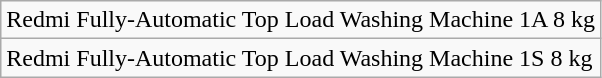<table class="wikitable">
<tr>
<td>Redmi Fully-Automatic Top Load Washing Machine 1A 8 kg</td>
</tr>
<tr>
<td>Redmi Fully-Automatic Top Load Washing Machine 1S 8 kg</td>
</tr>
</table>
